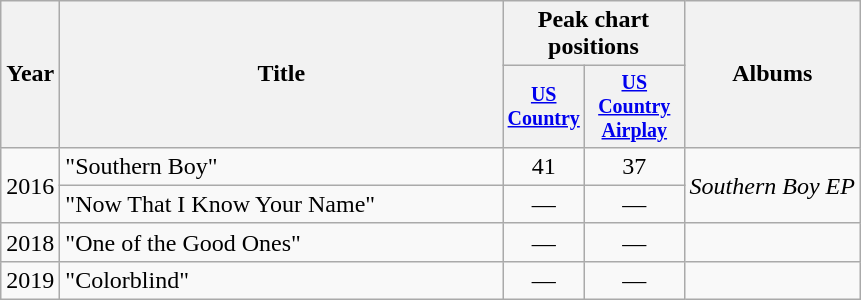<table class="wikitable plainrowheaders" style="text-align:center;">
<tr>
<th scope="col" rowspan="2">Year</th>
<th scope="col" rowspan="2" style="width:18em;">Title</th>
<th scope="col" colspan="2">Peak chart<br>positions</th>
<th scope="col" rowspan="2">Albums</th>
</tr>
<tr style="font-size:smaller;">
<th width="45"><a href='#'>US <br>Country</a><br></th>
<th scope="col" style="width:4.5em;"><a href='#'>US <br>Country Airplay</a><br></th>
</tr>
<tr>
<td rowspan="2">2016</td>
<td align="left">"Southern Boy" </td>
<td>41</td>
<td>37</td>
<td style="text-align:left;" rowspan="2"><em>Southern Boy EP</em></td>
</tr>
<tr>
<td align="left">"Now That I Know Your Name"</td>
<td>—</td>
<td>—</td>
</tr>
<tr>
<td>2018</td>
<td align="left">"One of the Good Ones"</td>
<td>—</td>
<td>—</td>
<td></td>
</tr>
<tr>
<td>2019</td>
<td align="left">"Colorblind"</td>
<td>—</td>
<td>—</td>
<td></td>
</tr>
</table>
